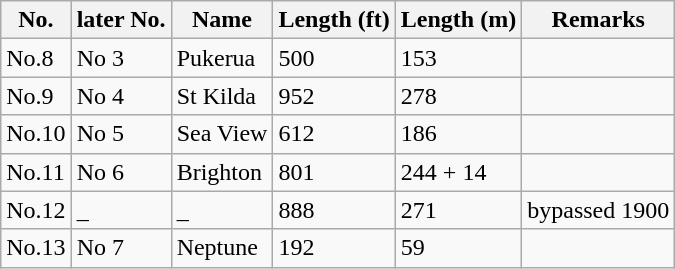<table class="wikitable sortable">
<tr>
<th>No.</th>
<th>later No.</th>
<th>Name</th>
<th>Length (ft)</th>
<th>Length (m)</th>
<th>Remarks</th>
</tr>
<tr>
<td>No.8</td>
<td>No 3</td>
<td>Pukerua</td>
<td>500</td>
<td>153</td>
<td></td>
</tr>
<tr>
<td>No.9</td>
<td>No 4</td>
<td>St Kilda</td>
<td>952</td>
<td>278</td>
<td></td>
</tr>
<tr>
<td>No.10</td>
<td>No 5</td>
<td>Sea View</td>
<td>612</td>
<td>186</td>
<td></td>
</tr>
<tr>
<td>No.11</td>
<td>No 6</td>
<td>Brighton</td>
<td>801</td>
<td>244 + 14</td>
<td></td>
</tr>
<tr>
<td>No.12</td>
<td>_</td>
<td>_</td>
<td>888</td>
<td>271</td>
<td>bypassed 1900</td>
</tr>
<tr>
<td>No.13</td>
<td>No 7</td>
<td>Neptune</td>
<td>192</td>
<td>59</td>
<td></td>
</tr>
</table>
